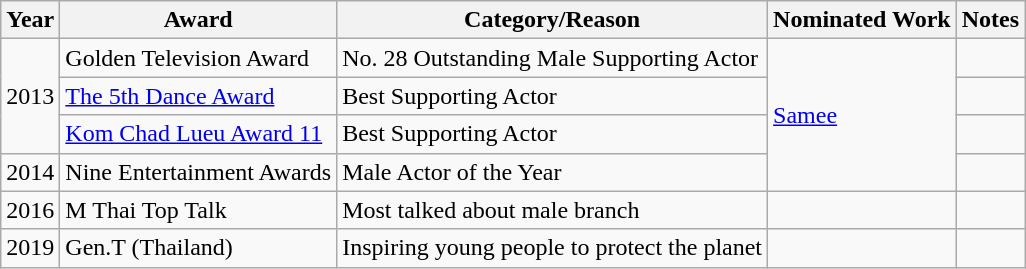<table class="wikitable sortable">
<tr>
<th>Year</th>
<th>Award</th>
<th>Category/Reason</th>
<th>Nominated Work</th>
<th class="unsortable">Notes</th>
</tr>
<tr>
<td rowspan="3">2013</td>
<td>Golden Television Award</td>
<td>No. 28 Outstanding Male Supporting Actor</td>
<td rowspan="4"><a href='#'>Samee</a></td>
<td></td>
</tr>
<tr>
<td><a href='#'>The 5th Dance Award</a></td>
<td>Best Supporting Actor</td>
<td></td>
</tr>
<tr>
<td><a href='#'>Kom Chad Lueu Award 11</a></td>
<td>Best Supporting Actor</td>
<td></td>
</tr>
<tr>
<td>2014</td>
<td>Nine Entertainment Awards</td>
<td>Male Actor of the Year</td>
<td></td>
</tr>
<tr>
<td>2016</td>
<td>M Thai Top Talk</td>
<td>Most talked about male branch</td>
<td></td>
<td></td>
</tr>
<tr>
<td>2019</td>
<td>Gen.T (Thailand)</td>
<td>Inspiring young people to protect the planet</td>
<td></td>
<td></td>
</tr>
</table>
